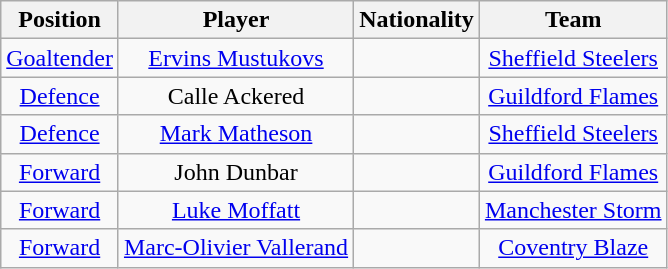<table class="wikitable">
<tr>
<th>Position</th>
<th>Player</th>
<th>Nationality</th>
<th>Team</th>
</tr>
<tr align="center">
<td><a href='#'>Goaltender</a></td>
<td><a href='#'>Ervins Mustukovs</a></td>
<td></td>
<td><a href='#'>Sheffield Steelers</a></td>
</tr>
<tr align="center">
<td><a href='#'>Defence</a></td>
<td>Calle Ackered</td>
<td></td>
<td><a href='#'>Guildford Flames</a></td>
</tr>
<tr align="center">
<td><a href='#'>Defence</a></td>
<td><a href='#'>Mark Matheson</a></td>
<td></td>
<td><a href='#'>Sheffield Steelers</a></td>
</tr>
<tr align="center">
<td><a href='#'>Forward</a></td>
<td>John Dunbar</td>
<td></td>
<td><a href='#'>Guildford Flames</a></td>
</tr>
<tr align="center">
<td><a href='#'>Forward</a></td>
<td><a href='#'>Luke Moffatt</a></td>
<td></td>
<td><a href='#'>Manchester Storm</a></td>
</tr>
<tr align="center">
<td><a href='#'>Forward</a></td>
<td><a href='#'>Marc-Olivier Vallerand</a></td>
<td></td>
<td><a href='#'>Coventry Blaze</a></td>
</tr>
</table>
